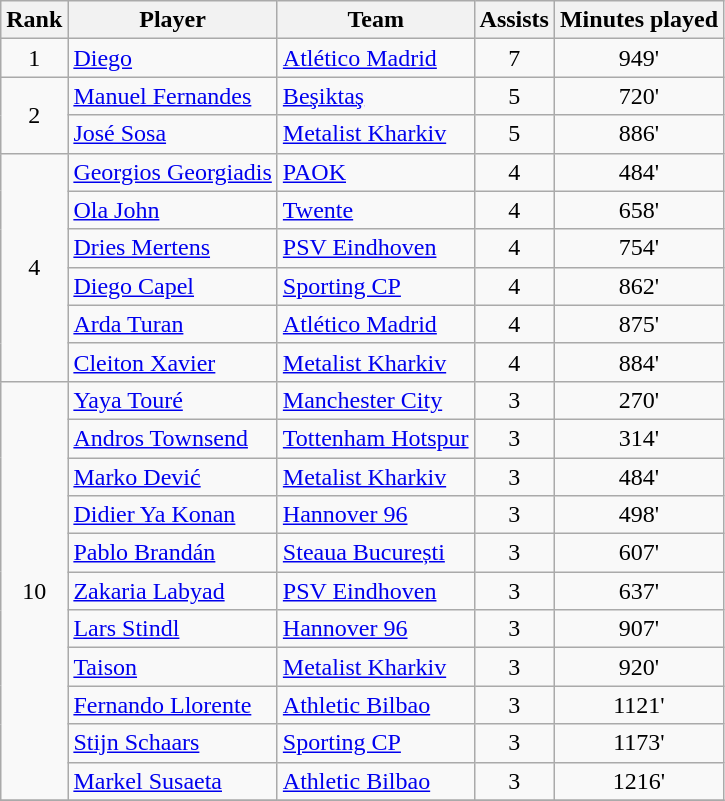<table class="wikitable" style="text-align:center">
<tr>
<th>Rank</th>
<th>Player</th>
<th>Team</th>
<th>Assists</th>
<th>Minutes played</th>
</tr>
<tr>
<td rowspan=1>1</td>
<td align=left> <a href='#'>Diego</a></td>
<td align=left> <a href='#'>Atlético Madrid</a></td>
<td>7</td>
<td>949'</td>
</tr>
<tr>
<td rowspan=2>2</td>
<td align=left> <a href='#'>Manuel Fernandes</a></td>
<td align=left> <a href='#'>Beşiktaş</a></td>
<td>5</td>
<td>720'</td>
</tr>
<tr>
<td align=left> <a href='#'>José Sosa</a></td>
<td align=left> <a href='#'>Metalist Kharkiv</a></td>
<td>5</td>
<td>886'</td>
</tr>
<tr>
<td rowspan=6>4</td>
<td align=left> <a href='#'>Georgios Georgiadis</a></td>
<td align=left> <a href='#'>PAOK</a></td>
<td>4</td>
<td>484'</td>
</tr>
<tr>
<td align=left> <a href='#'>Ola John</a></td>
<td align=left> <a href='#'>Twente</a></td>
<td>4</td>
<td>658'</td>
</tr>
<tr>
<td align=left> <a href='#'>Dries Mertens</a></td>
<td align=left> <a href='#'>PSV Eindhoven</a></td>
<td>4</td>
<td>754'</td>
</tr>
<tr>
<td align=left> <a href='#'>Diego Capel</a></td>
<td align=left> <a href='#'>Sporting CP</a></td>
<td>4</td>
<td>862'</td>
</tr>
<tr>
<td align=left> <a href='#'>Arda Turan</a></td>
<td align=left> <a href='#'>Atlético Madrid</a></td>
<td>4</td>
<td>875'</td>
</tr>
<tr>
<td align=left> <a href='#'>Cleiton Xavier</a></td>
<td align=left> <a href='#'>Metalist Kharkiv</a></td>
<td>4</td>
<td>884'</td>
</tr>
<tr>
<td rowspan=11>10</td>
<td align=left> <a href='#'>Yaya Touré</a></td>
<td align=left> <a href='#'>Manchester City</a></td>
<td>3</td>
<td>270'</td>
</tr>
<tr>
<td align=left> <a href='#'>Andros Townsend</a></td>
<td align=left> <a href='#'>Tottenham Hotspur</a></td>
<td>3</td>
<td>314'</td>
</tr>
<tr>
<td align=left> <a href='#'>Marko Dević</a></td>
<td align=left> <a href='#'>Metalist Kharkiv</a></td>
<td>3</td>
<td>484'</td>
</tr>
<tr>
<td align=left> <a href='#'>Didier Ya Konan</a></td>
<td align=left> <a href='#'>Hannover 96</a></td>
<td>3</td>
<td>498'</td>
</tr>
<tr>
<td align=left> <a href='#'>Pablo Brandán</a></td>
<td align=left> <a href='#'>Steaua București</a></td>
<td>3</td>
<td>607'</td>
</tr>
<tr>
<td align=left> <a href='#'>Zakaria Labyad</a></td>
<td align=left> <a href='#'>PSV Eindhoven</a></td>
<td>3</td>
<td>637'</td>
</tr>
<tr>
<td align=left> <a href='#'>Lars Stindl</a></td>
<td align=left> <a href='#'>Hannover 96</a></td>
<td>3</td>
<td>907'</td>
</tr>
<tr>
<td align=left> <a href='#'>Taison</a></td>
<td align=left> <a href='#'>Metalist Kharkiv</a></td>
<td>3</td>
<td>920'</td>
</tr>
<tr>
<td align=left> <a href='#'>Fernando Llorente</a></td>
<td align=left> <a href='#'>Athletic Bilbao</a></td>
<td>3</td>
<td>1121'</td>
</tr>
<tr>
<td align=left> <a href='#'>Stijn Schaars</a></td>
<td align=left> <a href='#'>Sporting CP</a></td>
<td>3</td>
<td>1173'</td>
</tr>
<tr>
<td align=left> <a href='#'>Markel Susaeta</a></td>
<td align=left> <a href='#'>Athletic Bilbao</a></td>
<td>3</td>
<td>1216'</td>
</tr>
<tr>
</tr>
</table>
